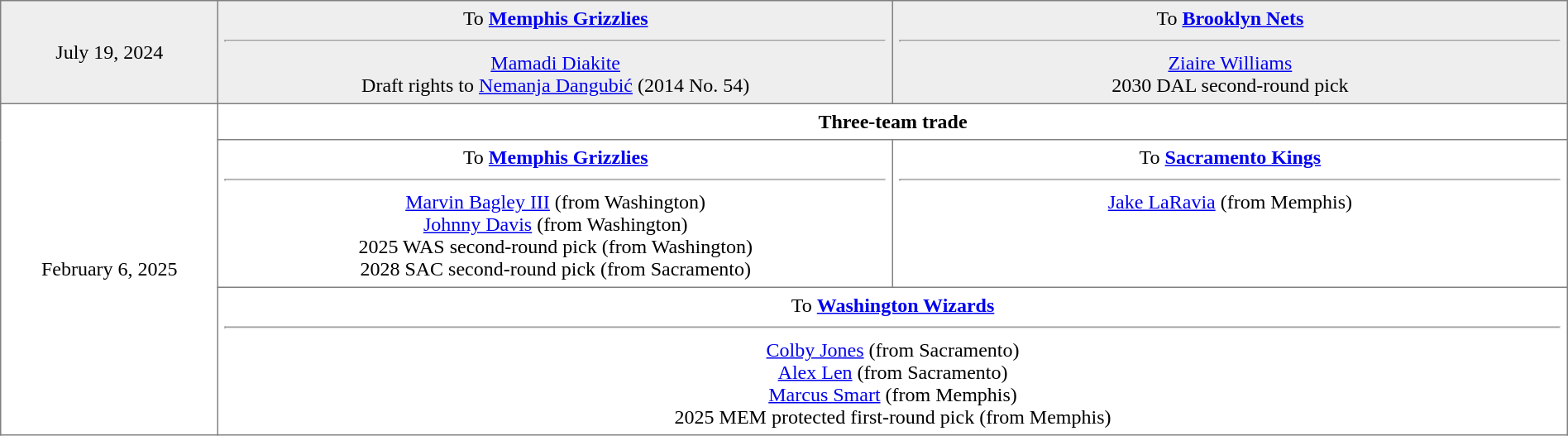<table border="1" style="border-collapse:collapse; text-align:center; width:100%;"  cellpadding="5">
<tr style="background:#eee;">
<td style="width:10%">July 19, 2024</td>
<td style="width:31%; vertical-align:top;">To <strong><a href='#'>Memphis Grizzlies</a></strong><hr><a href='#'>Mamadi Diakite</a><br>Draft rights to <a href='#'>Nemanja Dangubić</a> (2014 No. 54)</td>
<td style="width:31%; vertical-align:top;">To <strong><a href='#'>Brooklyn Nets</a></strong><hr><a href='#'>Ziaire Williams</a><br>2030 DAL second-round pick</td>
</tr>
<tr>
<td rowspan=3>February 6, 2025</td>
<td colspan=2><strong>Three-team trade</strong></td>
</tr>
<tr>
<td style="width:31%; vertical-align:top;">To <strong><a href='#'>Memphis Grizzlies</a></strong><hr><a href='#'>Marvin Bagley III</a> (from Washington)<br><a href='#'>Johnny Davis</a> (from Washington)<br>2025 WAS second-round pick (from Washington)<br>2028 SAC second-round pick (from Sacramento)</td>
<td style="width:31%; vertical-align:top;">To <strong><a href='#'>Sacramento Kings</a></strong><hr><a href='#'>Jake LaRavia</a> (from Memphis)</td>
</tr>
<tr>
<td style="width:31%; vertical-align:top;" colspan=2>To <strong><a href='#'>Washington Wizards</a></strong><hr><a href='#'>Colby Jones</a> (from Sacramento) <br><a href='#'>Alex Len</a> (from Sacramento)<br><a href='#'>Marcus Smart</a> (from Memphis)<br>2025 MEM protected first-round pick (from Memphis)</td>
</tr>
</table>
